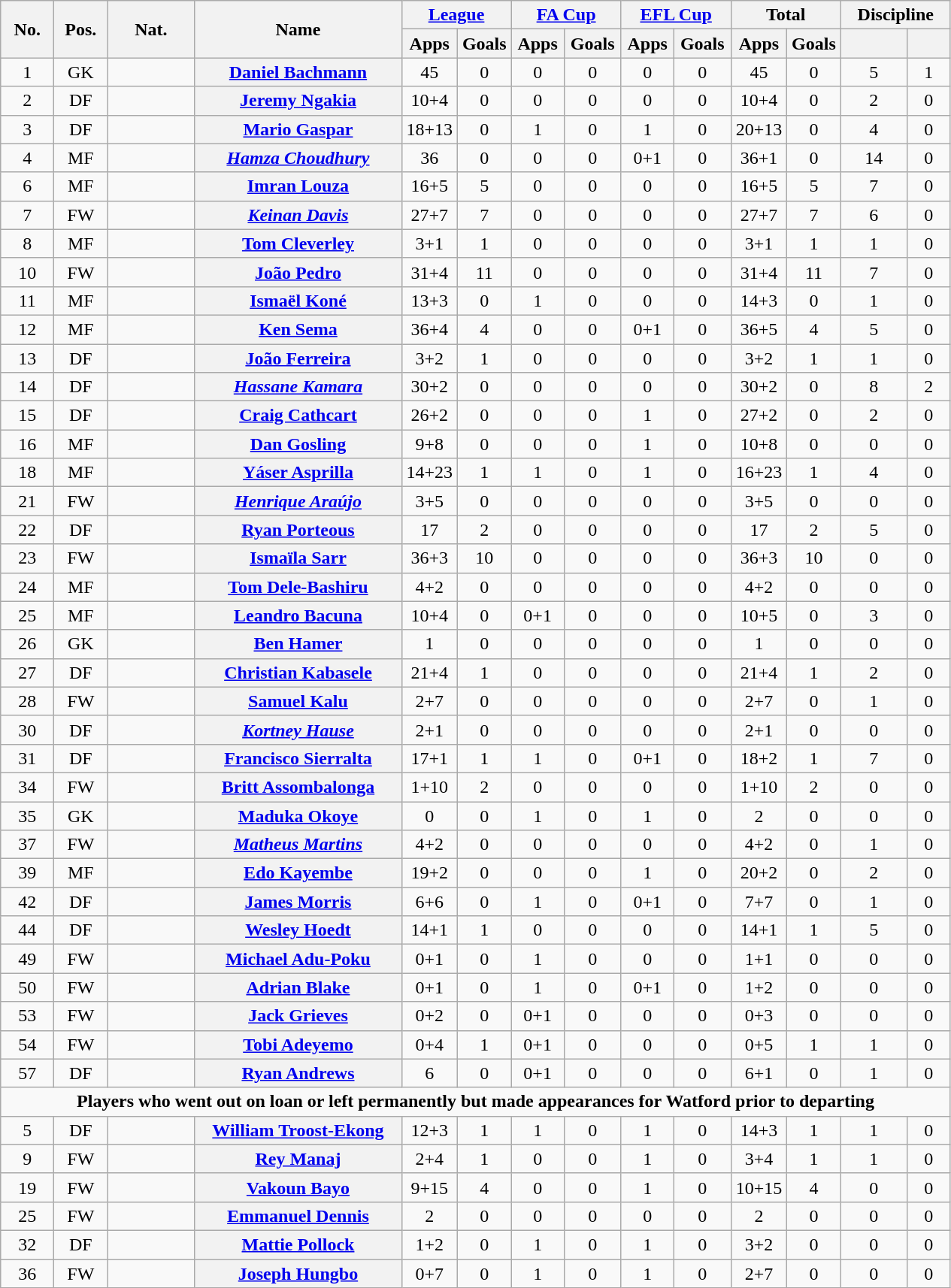<table class="wikitable plainrowheaders sortable" style="text-align:center">
<tr>
<th rowspan="2" width="40">No.</th>
<th rowspan="2" width="40">Pos.</th>
<th rowspan="2" width="70">Nat.</th>
<th rowspan="2" width="176" scope="col">Name</th>
<th colspan="2" width="90"><a href='#'>League</a></th>
<th colspan="2" width="90"><a href='#'>FA Cup</a></th>
<th colspan="2" width="90"><a href='#'>EFL Cup</a></th>
<th colspan="2" width="90">Total</th>
<th colspan="2" width="90">Discipline</th>
</tr>
<tr>
<th scope="col">Apps</th>
<th scope="col">Goals</th>
<th scope="col">Apps</th>
<th scope="col">Goals</th>
<th scope="col">Apps</th>
<th scope="col">Goals</th>
<th scope="col">Apps</th>
<th scope="col">Goals</th>
<th scope="col"></th>
<th scope="col"></th>
</tr>
<tr>
<td>1</td>
<td>GK</td>
<td align="left"></td>
<th scope="row"><a href='#'>Daniel Bachmann</a></th>
<td>45</td>
<td>0</td>
<td>0</td>
<td>0</td>
<td>0</td>
<td>0</td>
<td>45</td>
<td>0</td>
<td>5</td>
<td>1</td>
</tr>
<tr>
<td>2</td>
<td>DF</td>
<td align="left"></td>
<th scope="row"><a href='#'>Jeremy Ngakia</a></th>
<td>10+4</td>
<td>0</td>
<td>0</td>
<td>0</td>
<td>0</td>
<td>0</td>
<td>10+4</td>
<td>0</td>
<td>2</td>
<td>0</td>
</tr>
<tr>
<td>3</td>
<td>DF</td>
<td align="left"></td>
<th scope="row"><a href='#'>Mario Gaspar</a></th>
<td>18+13</td>
<td>0</td>
<td>1</td>
<td>0</td>
<td>1</td>
<td>0</td>
<td>20+13</td>
<td>0</td>
<td>4</td>
<td>0</td>
</tr>
<tr>
<td>4</td>
<td>MF</td>
<td align="left"></td>
<th scope="row"><em><a href='#'>Hamza Choudhury</a></em></th>
<td>36</td>
<td>0</td>
<td>0</td>
<td>0</td>
<td>0+1</td>
<td>0</td>
<td>36+1</td>
<td>0</td>
<td>14</td>
<td>0</td>
</tr>
<tr>
<td>6</td>
<td>MF</td>
<td align="left"></td>
<th scope="row"><a href='#'>Imran Louza</a></th>
<td>16+5</td>
<td>5</td>
<td>0</td>
<td>0</td>
<td>0</td>
<td>0</td>
<td>16+5</td>
<td>5</td>
<td>7</td>
<td>0</td>
</tr>
<tr>
<td>7</td>
<td>FW</td>
<td align="left"></td>
<th scope="row"><em><a href='#'>Keinan Davis</a></em></th>
<td>27+7</td>
<td>7</td>
<td>0</td>
<td>0</td>
<td>0</td>
<td>0</td>
<td>27+7</td>
<td>7</td>
<td>6</td>
<td>0</td>
</tr>
<tr>
<td>8</td>
<td>MF</td>
<td align="left"></td>
<th scope="row"><a href='#'>Tom Cleverley</a></th>
<td>3+1</td>
<td>1</td>
<td>0</td>
<td>0</td>
<td>0</td>
<td>0</td>
<td>3+1</td>
<td>1</td>
<td>1</td>
<td>0</td>
</tr>
<tr>
<td>10</td>
<td>FW</td>
<td align="left"></td>
<th scope="row"><a href='#'>João Pedro</a></th>
<td>31+4</td>
<td>11</td>
<td>0</td>
<td>0</td>
<td>0</td>
<td>0</td>
<td>31+4</td>
<td>11</td>
<td>7</td>
<td>0</td>
</tr>
<tr>
<td>11</td>
<td>MF</td>
<td align="left"></td>
<th scope="row"><a href='#'>Ismaël Koné</a></th>
<td>13+3</td>
<td>0</td>
<td>1</td>
<td>0</td>
<td>0</td>
<td>0</td>
<td>14+3</td>
<td>0</td>
<td>1</td>
<td>0</td>
</tr>
<tr>
<td>12</td>
<td>MF</td>
<td align="left"></td>
<th scope="row"><a href='#'>Ken Sema</a></th>
<td>36+4</td>
<td>4</td>
<td>0</td>
<td>0</td>
<td>0+1</td>
<td>0</td>
<td>36+5</td>
<td>4</td>
<td>5</td>
<td>0</td>
</tr>
<tr>
<td>13</td>
<td>DF</td>
<td align="left"></td>
<th scope="row"><a href='#'>João Ferreira</a></th>
<td>3+2</td>
<td>1</td>
<td>0</td>
<td>0</td>
<td>0</td>
<td>0</td>
<td>3+2</td>
<td>1</td>
<td>1</td>
<td>0</td>
</tr>
<tr>
<td>14</td>
<td>DF</td>
<td align="left"></td>
<th scope="row"><em><a href='#'>Hassane Kamara</a></em></th>
<td>30+2</td>
<td>0</td>
<td>0</td>
<td>0</td>
<td>0</td>
<td>0</td>
<td>30+2</td>
<td>0</td>
<td>8</td>
<td>2</td>
</tr>
<tr>
<td>15</td>
<td>DF</td>
<td align="left"></td>
<th scope="row"><a href='#'>Craig Cathcart</a></th>
<td>26+2</td>
<td>0</td>
<td>0</td>
<td>0</td>
<td>1</td>
<td>0</td>
<td>27+2</td>
<td>0</td>
<td>2</td>
<td>0</td>
</tr>
<tr>
<td>16</td>
<td>MF</td>
<td align="left"></td>
<th scope="row"><a href='#'>Dan Gosling</a></th>
<td>9+8</td>
<td>0</td>
<td>0</td>
<td>0</td>
<td>1</td>
<td>0</td>
<td>10+8</td>
<td>0</td>
<td>0</td>
<td>0</td>
</tr>
<tr>
<td>18</td>
<td>MF</td>
<td align="left"></td>
<th scope="row"><a href='#'>Yáser Asprilla</a></th>
<td>14+23</td>
<td>1</td>
<td>1</td>
<td>0</td>
<td>1</td>
<td>0</td>
<td>16+23</td>
<td>1</td>
<td>4</td>
<td>0</td>
</tr>
<tr>
<td>21</td>
<td>FW</td>
<td align="left"></td>
<th scope="row"><em><a href='#'>Henrique Araújo</a></em></th>
<td>3+5</td>
<td>0</td>
<td>0</td>
<td>0</td>
<td>0</td>
<td>0</td>
<td>3+5</td>
<td>0</td>
<td>0</td>
<td>0</td>
</tr>
<tr>
<td>22</td>
<td>DF</td>
<td align="left"></td>
<th scope="row"><a href='#'>Ryan Porteous</a></th>
<td>17</td>
<td>2</td>
<td>0</td>
<td>0</td>
<td>0</td>
<td>0</td>
<td>17</td>
<td>2</td>
<td>5</td>
<td>0</td>
</tr>
<tr>
<td>23</td>
<td>FW</td>
<td align="left"></td>
<th scope="row"><a href='#'>Ismaïla Sarr</a></th>
<td>36+3</td>
<td>10</td>
<td>0</td>
<td>0</td>
<td>0</td>
<td>0</td>
<td>36+3</td>
<td>10</td>
<td>0</td>
<td>0</td>
</tr>
<tr>
<td>24</td>
<td>MF</td>
<td align="left"></td>
<th scope="row"><a href='#'>Tom Dele-Bashiru</a></th>
<td>4+2</td>
<td>0</td>
<td>0</td>
<td>0</td>
<td>0</td>
<td>0</td>
<td>4+2</td>
<td>0</td>
<td>0</td>
<td>0</td>
</tr>
<tr>
<td>25</td>
<td>MF</td>
<td align="left"></td>
<th scope="row"><a href='#'>Leandro Bacuna</a></th>
<td>10+4</td>
<td>0</td>
<td>0+1</td>
<td>0</td>
<td>0</td>
<td>0</td>
<td>10+5</td>
<td>0</td>
<td>3</td>
<td>0</td>
</tr>
<tr>
<td>26</td>
<td>GK</td>
<td align="left"></td>
<th scope="row"><a href='#'>Ben Hamer</a></th>
<td>1</td>
<td>0</td>
<td>0</td>
<td>0</td>
<td>0</td>
<td>0</td>
<td>1</td>
<td>0</td>
<td>0</td>
<td>0</td>
</tr>
<tr>
<td>27</td>
<td>DF</td>
<td align="left"></td>
<th scope="row"><a href='#'>Christian Kabasele</a></th>
<td>21+4</td>
<td>1</td>
<td>0</td>
<td>0</td>
<td>0</td>
<td>0</td>
<td>21+4</td>
<td>1</td>
<td>2</td>
<td>0</td>
</tr>
<tr>
<td>28</td>
<td>FW</td>
<td align="left"></td>
<th scope="row"><a href='#'>Samuel Kalu</a></th>
<td>2+7</td>
<td>0</td>
<td>0</td>
<td>0</td>
<td>0</td>
<td>0</td>
<td>2+7</td>
<td>0</td>
<td>1</td>
<td>0</td>
</tr>
<tr>
<td>30</td>
<td>DF</td>
<td align="left"></td>
<th scope="row"><em><a href='#'>Kortney Hause</a></em></th>
<td>2+1</td>
<td>0</td>
<td>0</td>
<td>0</td>
<td>0</td>
<td>0</td>
<td>2+1</td>
<td>0</td>
<td>0</td>
<td>0</td>
</tr>
<tr>
<td>31</td>
<td>DF</td>
<td align="left"></td>
<th scope="row"><a href='#'>Francisco Sierralta</a></th>
<td>17+1</td>
<td>1</td>
<td>1</td>
<td>0</td>
<td>0+1</td>
<td>0</td>
<td>18+2</td>
<td>1</td>
<td>7</td>
<td>0</td>
</tr>
<tr>
<td>34</td>
<td>FW</td>
<td align="left"></td>
<th scope="row"><a href='#'>Britt Assombalonga</a></th>
<td>1+10</td>
<td>2</td>
<td>0</td>
<td>0</td>
<td>0</td>
<td>0</td>
<td>1+10</td>
<td>2</td>
<td>0</td>
<td>0</td>
</tr>
<tr>
<td>35</td>
<td>GK</td>
<td align="left"></td>
<th scope="row"><a href='#'>Maduka Okoye</a></th>
<td>0</td>
<td>0</td>
<td>1</td>
<td>0</td>
<td>1</td>
<td>0</td>
<td>2</td>
<td>0</td>
<td>0</td>
<td>0</td>
</tr>
<tr>
<td>37</td>
<td>FW</td>
<td align="left"></td>
<th scope="row"><em><a href='#'>Matheus Martins</a></em></th>
<td>4+2</td>
<td>0</td>
<td>0</td>
<td>0</td>
<td>0</td>
<td>0</td>
<td>4+2</td>
<td>0</td>
<td>1</td>
<td>0</td>
</tr>
<tr>
<td>39</td>
<td>MF</td>
<td align="left"></td>
<th scope="row"><a href='#'>Edo Kayembe</a></th>
<td>19+2</td>
<td>0</td>
<td>0</td>
<td>0</td>
<td>1</td>
<td>0</td>
<td>20+2</td>
<td>0</td>
<td>2</td>
<td>0</td>
</tr>
<tr>
<td>42</td>
<td>DF</td>
<td align="left"></td>
<th scope="row"><a href='#'>James Morris</a></th>
<td>6+6</td>
<td>0</td>
<td>1</td>
<td>0</td>
<td>0+1</td>
<td>0</td>
<td>7+7</td>
<td>0</td>
<td>1</td>
<td>0</td>
</tr>
<tr>
<td>44</td>
<td>DF</td>
<td align="left"></td>
<th scope="row"><a href='#'>Wesley Hoedt</a></th>
<td>14+1</td>
<td>1</td>
<td>0</td>
<td>0</td>
<td>0</td>
<td>0</td>
<td>14+1</td>
<td>1</td>
<td>5</td>
<td>0</td>
</tr>
<tr>
<td>49</td>
<td>FW</td>
<td align="left"></td>
<th scope="row"><a href='#'>Michael Adu-Poku</a></th>
<td>0+1</td>
<td>0</td>
<td>1</td>
<td>0</td>
<td>0</td>
<td>0</td>
<td>1+1</td>
<td>0</td>
<td>0</td>
<td>0</td>
</tr>
<tr>
<td>50</td>
<td>FW</td>
<td align="left"></td>
<th scope="row"><a href='#'>Adrian Blake</a></th>
<td>0+1</td>
<td>0</td>
<td>1</td>
<td>0</td>
<td>0+1</td>
<td>0</td>
<td>1+2</td>
<td>0</td>
<td>0</td>
<td>0</td>
</tr>
<tr>
<td>53</td>
<td>FW</td>
<td align="left"></td>
<th scope="row"><a href='#'>Jack Grieves</a></th>
<td>0+2</td>
<td>0</td>
<td>0+1</td>
<td>0</td>
<td>0</td>
<td>0</td>
<td>0+3</td>
<td>0</td>
<td>0</td>
<td>0</td>
</tr>
<tr>
<td>54</td>
<td>FW</td>
<td align="left"></td>
<th scope="row"><a href='#'>Tobi Adeyemo</a></th>
<td>0+4</td>
<td>1</td>
<td>0+1</td>
<td>0</td>
<td>0</td>
<td>0</td>
<td>0+5</td>
<td>1</td>
<td>1</td>
<td>0</td>
</tr>
<tr>
<td>57</td>
<td>DF</td>
<td align="left"></td>
<th scope="row"><a href='#'>Ryan Andrews</a></th>
<td>6</td>
<td>0</td>
<td>0+1</td>
<td>0</td>
<td>0</td>
<td>0</td>
<td>6+1</td>
<td>0</td>
<td>1</td>
<td>0</td>
</tr>
<tr>
<td colspan="16"><strong>Players who went out on loan or left permanently but made appearances for Watford prior to departing</strong></td>
</tr>
<tr>
<td>5</td>
<td>DF</td>
<td align="left"></td>
<th scope="row"><a href='#'>William Troost-Ekong</a></th>
<td>12+3</td>
<td>1</td>
<td>1</td>
<td>0</td>
<td>1</td>
<td>0</td>
<td>14+3</td>
<td>1</td>
<td>1</td>
<td>0</td>
</tr>
<tr>
<td>9</td>
<td>FW</td>
<td align="left"></td>
<th scope="row"><a href='#'>Rey Manaj</a></th>
<td>2+4</td>
<td>1</td>
<td>0</td>
<td>0</td>
<td>1</td>
<td>0</td>
<td>3+4</td>
<td>1</td>
<td>1</td>
<td>0</td>
</tr>
<tr>
<td>19</td>
<td>FW</td>
<td align="left"></td>
<th scope="row"><a href='#'>Vakoun Bayo</a></th>
<td>9+15</td>
<td>4</td>
<td>0</td>
<td>0</td>
<td>1</td>
<td>0</td>
<td>10+15</td>
<td>4</td>
<td>0</td>
<td>0</td>
</tr>
<tr>
<td>25</td>
<td>FW</td>
<td align="left"></td>
<th scope="row"><a href='#'>Emmanuel Dennis</a></th>
<td>2</td>
<td>0</td>
<td>0</td>
<td>0</td>
<td>0</td>
<td>0</td>
<td>2</td>
<td>0</td>
<td>0</td>
<td>0</td>
</tr>
<tr>
<td>32</td>
<td>DF</td>
<td align="left"></td>
<th scope="row"><a href='#'>Mattie Pollock</a></th>
<td>1+2</td>
<td>0</td>
<td>1</td>
<td>0</td>
<td>1</td>
<td>0</td>
<td>3+2</td>
<td>0</td>
<td>0</td>
<td>0</td>
</tr>
<tr>
<td>36</td>
<td>FW</td>
<td align="left"></td>
<th scope="row"><a href='#'>Joseph Hungbo</a></th>
<td>0+7</td>
<td>0</td>
<td>1</td>
<td>0</td>
<td>1</td>
<td>0</td>
<td>2+7</td>
<td>0</td>
<td>0</td>
<td>0</td>
</tr>
</table>
